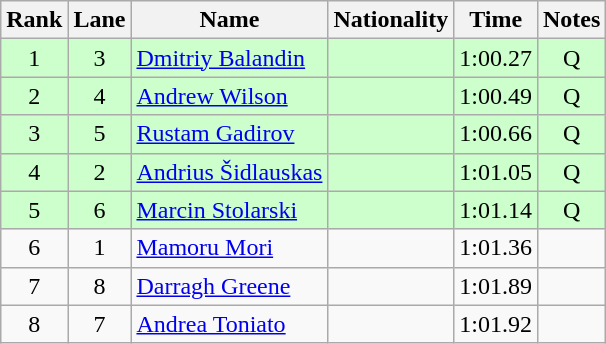<table class="wikitable sortable" style="text-align:center">
<tr>
<th>Rank</th>
<th>Lane</th>
<th>Name</th>
<th>Nationality</th>
<th>Time</th>
<th>Notes</th>
</tr>
<tr bgcolor=ccffcc>
<td>1</td>
<td>3</td>
<td align="left"><a href='#'>Dmitriy Balandin</a></td>
<td align="left"></td>
<td>1:00.27</td>
<td>Q</td>
</tr>
<tr bgcolor=ccffcc>
<td>2</td>
<td>4</td>
<td align="left"><a href='#'>Andrew Wilson</a></td>
<td align="left"></td>
<td>1:00.49</td>
<td>Q</td>
</tr>
<tr bgcolor=ccffcc>
<td>3</td>
<td>5</td>
<td align="left"><a href='#'>Rustam Gadirov</a></td>
<td align="left"></td>
<td>1:00.66</td>
<td>Q</td>
</tr>
<tr bgcolor=ccffcc>
<td>4</td>
<td>2</td>
<td align="left"><a href='#'>Andrius Šidlauskas</a></td>
<td align="left"></td>
<td>1:01.05</td>
<td>Q</td>
</tr>
<tr bgcolor=ccffcc>
<td>5</td>
<td>6</td>
<td align="left"><a href='#'>Marcin Stolarski</a></td>
<td align="left"></td>
<td>1:01.14</td>
<td>Q</td>
</tr>
<tr>
<td>6</td>
<td>1</td>
<td align="left"><a href='#'>Mamoru Mori</a></td>
<td align="left"></td>
<td>1:01.36</td>
<td></td>
</tr>
<tr>
<td>7</td>
<td>8</td>
<td align="left"><a href='#'>Darragh Greene</a></td>
<td align="left"></td>
<td>1:01.89</td>
<td></td>
</tr>
<tr>
<td>8</td>
<td>7</td>
<td align="left"><a href='#'>Andrea Toniato</a></td>
<td align="left"></td>
<td>1:01.92</td>
<td></td>
</tr>
</table>
